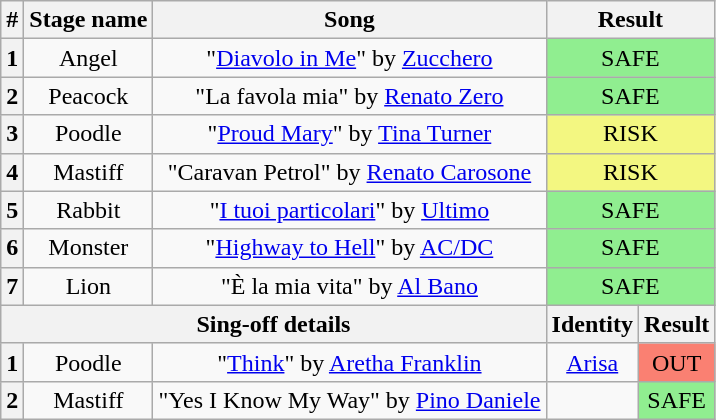<table class="wikitable plainrowheaders" style="text-align: center;">
<tr>
<th>#</th>
<th>Stage name</th>
<th>Song</th>
<th colspan=2>Result</th>
</tr>
<tr>
<th>1</th>
<td>Angel</td>
<td>"<a href='#'>Diavolo in Me</a>" by <a href='#'>Zucchero</a></td>
<td colspan="2" bgcolor=lightgreen>SAFE</td>
</tr>
<tr>
<th>2</th>
<td>Peacock</td>
<td>"La favola mia" by <a href='#'>Renato Zero</a></td>
<td colspan="2" bgcolor=lightgreen>SAFE</td>
</tr>
<tr>
<th>3</th>
<td>Poodle</td>
<td>"<a href='#'>Proud Mary</a>" by <a href='#'>Tina Turner</a></td>
<td colspan="2" bgcolor="#F3F781">RISK</td>
</tr>
<tr>
<th>4</th>
<td>Mastiff</td>
<td>"Caravan Petrol" by <a href='#'>Renato Carosone</a></td>
<td colspan="2" bgcolor="#F3F781">RISK</td>
</tr>
<tr>
<th>5</th>
<td>Rabbit</td>
<td>"<a href='#'>I tuoi particolari</a>" by <a href='#'>Ultimo</a></td>
<td colspan="2" bgcolor=lightgreen>SAFE</td>
</tr>
<tr>
<th>6</th>
<td>Monster</td>
<td>"<a href='#'>Highway to Hell</a>" by <a href='#'>AC/DC</a></td>
<td colspan="2" bgcolor=lightgreen>SAFE</td>
</tr>
<tr>
<th>7</th>
<td>Lion</td>
<td>"È la mia vita" by <a href='#'>Al Bano</a></td>
<td colspan="2" bgcolor=lightgreen>SAFE</td>
</tr>
<tr>
<th colspan="3">Sing-off details</th>
<th>Identity</th>
<th>Result</th>
</tr>
<tr>
<th>1</th>
<td>Poodle</td>
<td>"<a href='#'>Think</a>" by <a href='#'>Aretha Franklin</a></td>
<td><a href='#'>Arisa</a></td>
<td bgcolor=salmon>OUT</td>
</tr>
<tr>
<th>2</th>
<td>Mastiff</td>
<td>"Yes I Know My Way" by <a href='#'>Pino Daniele</a></td>
<td></td>
<td bgcolor=lightgreen>SAFE</td>
</tr>
</table>
